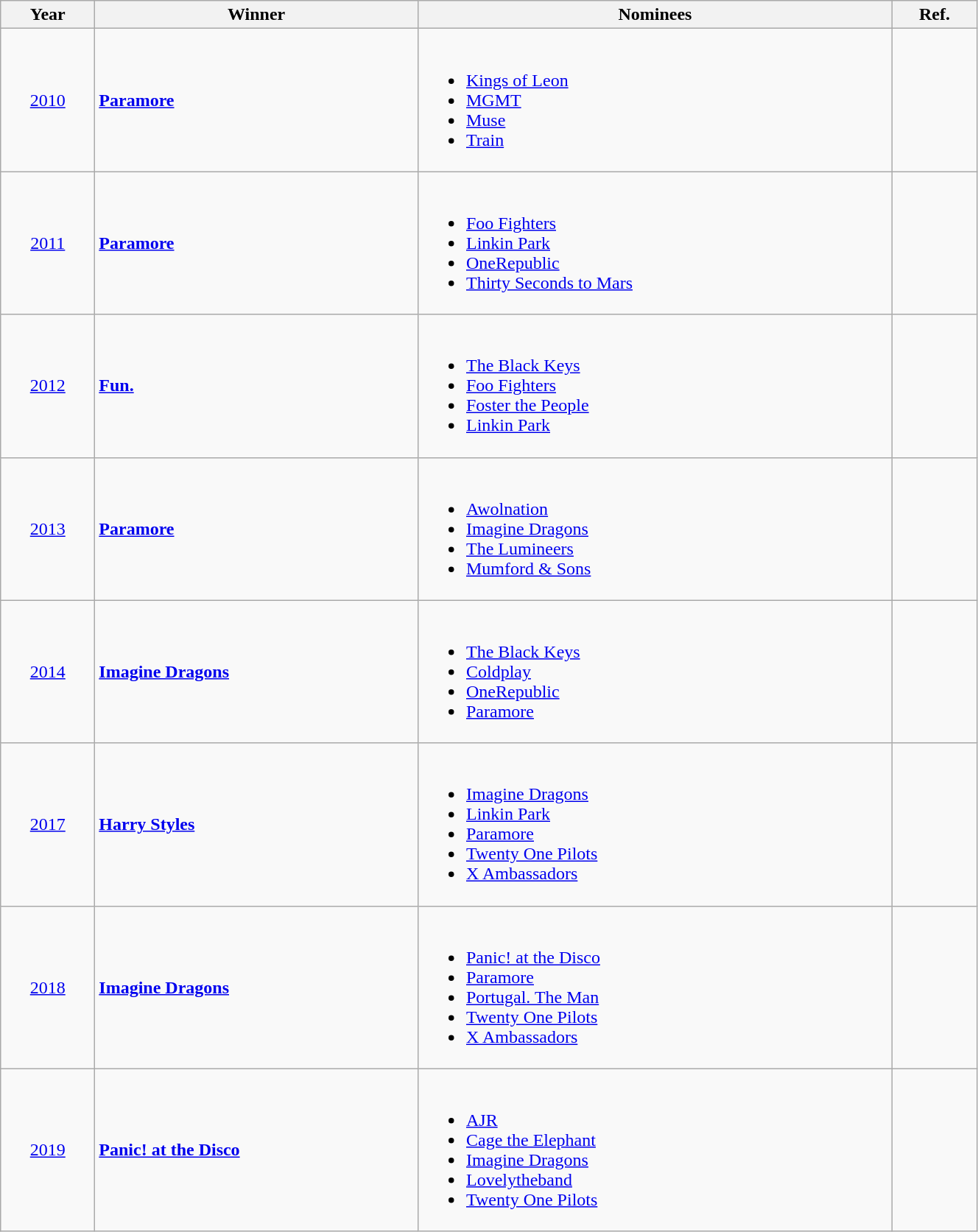<table class="wikitable" width=70%>
<tr>
<th>Year</th>
<th>Winner</th>
<th>Nominees</th>
<th>Ref.</th>
</tr>
<tr>
<td align="center"><a href='#'>2010</a></td>
<td><strong><a href='#'>Paramore</a></strong></td>
<td><br><ul><li><a href='#'>Kings of Leon</a></li><li><a href='#'>MGMT</a></li><li><a href='#'>Muse</a></li><li><a href='#'>Train</a></li></ul></td>
<td align="center"></td>
</tr>
<tr>
<td align="center"><a href='#'>2011</a></td>
<td><strong><a href='#'>Paramore</a></strong></td>
<td><br><ul><li><a href='#'>Foo Fighters</a></li><li><a href='#'>Linkin Park</a></li><li><a href='#'>OneRepublic</a></li><li><a href='#'>Thirty Seconds to Mars</a></li></ul></td>
<td align="center"></td>
</tr>
<tr>
<td align="center"><a href='#'>2012</a></td>
<td><strong><a href='#'>Fun.</a></strong></td>
<td><br><ul><li><a href='#'>The Black Keys</a></li><li><a href='#'>Foo Fighters</a></li><li><a href='#'>Foster the People</a></li><li><a href='#'>Linkin Park</a></li></ul></td>
<td align="center"></td>
</tr>
<tr>
<td align="center"><a href='#'>2013</a></td>
<td><strong><a href='#'>Paramore</a></strong></td>
<td><br><ul><li><a href='#'>Awolnation</a></li><li><a href='#'>Imagine Dragons</a></li><li><a href='#'>The Lumineers</a></li><li><a href='#'>Mumford & Sons</a></li></ul></td>
<td align="center"></td>
</tr>
<tr>
<td align="center"><a href='#'>2014</a></td>
<td><strong><a href='#'>Imagine Dragons</a></strong></td>
<td><br><ul><li><a href='#'>The Black Keys</a></li><li><a href='#'>Coldplay</a></li><li><a href='#'>OneRepublic</a></li><li><a href='#'>Paramore</a></li></ul></td>
<td align="center"></td>
</tr>
<tr>
<td align="center"><a href='#'>2017</a></td>
<td><strong><a href='#'>Harry Styles</a></strong></td>
<td><br><ul><li><a href='#'>Imagine Dragons</a></li><li><a href='#'>Linkin Park</a></li><li><a href='#'>Paramore</a></li><li><a href='#'>Twenty One Pilots</a></li><li><a href='#'>X Ambassadors</a></li></ul></td>
<td align="center"></td>
</tr>
<tr>
<td align="center"><a href='#'>2018</a></td>
<td><strong><a href='#'>Imagine Dragons</a></strong></td>
<td><br><ul><li><a href='#'>Panic! at the Disco</a></li><li><a href='#'>Paramore</a></li><li><a href='#'>Portugal. The Man</a></li><li><a href='#'>Twenty One Pilots</a></li><li><a href='#'>X Ambassadors</a></li></ul></td>
<td align="center"></td>
</tr>
<tr>
<td align="center"><a href='#'>2019</a></td>
<td><strong><a href='#'>Panic! at the Disco</a></strong></td>
<td><br><ul><li><a href='#'>AJR</a></li><li><a href='#'>Cage the Elephant</a></li><li><a href='#'>Imagine Dragons</a></li><li><a href='#'>Lovelytheband</a></li><li><a href='#'>Twenty One Pilots</a></li></ul></td>
<td align="center"></td>
</tr>
</table>
